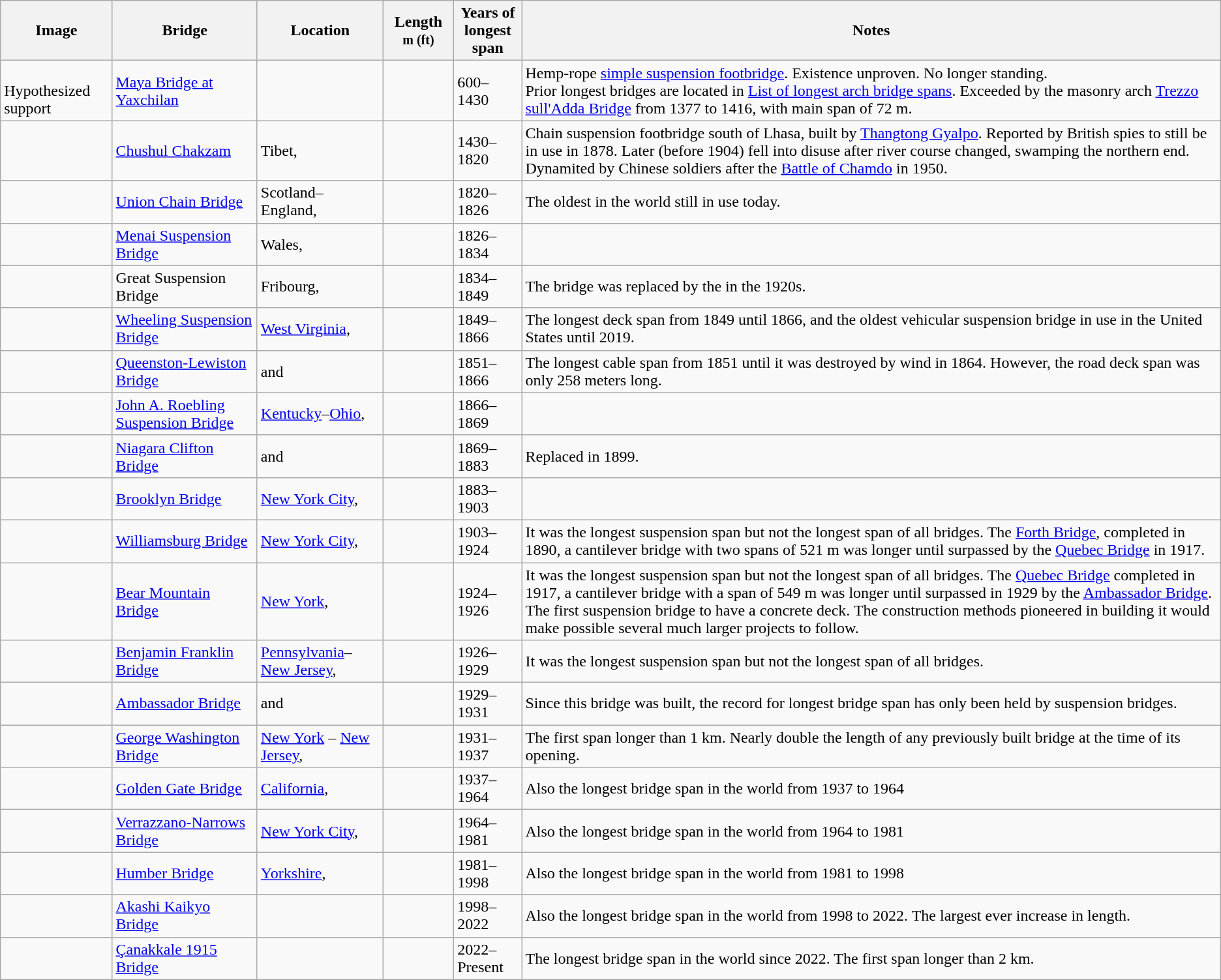<table class="wikitable sortable">
<tr>
<th class="unsortable">Image</th>
<th>Bridge</th>
<th>Location</th>
<th style="width:65px;">Length <br><small>m (ft)</small></th>
<th>Years of<br>longest span</th>
<th class="unsortable">Notes</th>
</tr>
<tr>
<td><br>Hypothesized support</td>
<td><a href='#'>Maya Bridge at Yaxchilan</a></td>
<td></td>
<td></td>
<td>600–1430</td>
<td>Hemp-rope <a href='#'>simple suspension footbridge</a>. Existence unproven. No longer standing.<br>Prior longest bridges are located in <a href='#'>List of longest arch bridge spans</a>.
Exceeded by the masonry arch <a href='#'>Trezzo sull'Adda Bridge</a> from 1377 to 1416, with main span of 72 m.</td>
</tr>
<tr>
<td></td>
<td><a href='#'>Chushul Chakzam</a></td>
<td>Tibet, </td>
<td></td>
<td>1430–1820</td>
<td>Chain suspension footbridge south of Lhasa, built by <a href='#'>Thangtong Gyalpo</a>. Reported by British spies to still be in use in 1878. Later (before 1904) fell into disuse after river course changed, swamping the northern end. Dynamited by Chinese soldiers after the <a href='#'>Battle of Chamdo</a> in 1950.</td>
</tr>
<tr>
<td></td>
<td><a href='#'>Union Chain Bridge</a></td>
<td>Scotland–England, </td>
<td></td>
<td>1820–1826</td>
<td>The oldest in the world still in use today.</td>
</tr>
<tr>
<td></td>
<td><a href='#'>Menai Suspension Bridge</a></td>
<td>Wales, </td>
<td></td>
<td>1826–1834</td>
<td></td>
</tr>
<tr>
<td></td>
<td>Great Suspension Bridge</td>
<td>Fribourg, </td>
<td></td>
<td>1834–1849</td>
<td>The bridge was replaced by the  in the 1920s.</td>
</tr>
<tr>
<td></td>
<td><a href='#'>Wheeling Suspension Bridge</a></td>
<td><a href='#'>West Virginia</a>, </td>
<td></td>
<td>1849–1866</td>
<td>The longest deck span from 1849 until 1866, and the oldest vehicular suspension bridge in use in the United States until 2019.</td>
</tr>
<tr>
<td></td>
<td><a href='#'>Queenston-Lewiston Bridge</a></td>
<td> and </td>
<td></td>
<td>1851–1866</td>
<td>The longest cable span from 1851 until it was destroyed by wind in 1864. However, the road deck span was only 258 meters long.</td>
</tr>
<tr>
<td></td>
<td><a href='#'>John A. Roebling Suspension Bridge</a></td>
<td><a href='#'>Kentucky</a>–<a href='#'>Ohio</a>, </td>
<td></td>
<td>1866–1869</td>
<td></td>
</tr>
<tr>
<td></td>
<td><a href='#'>Niagara Clifton Bridge</a></td>
<td> and </td>
<td></td>
<td>1869–1883</td>
<td>Replaced in 1899.</td>
</tr>
<tr>
<td></td>
<td><a href='#'>Brooklyn Bridge</a></td>
<td><a href='#'>New York City</a>, </td>
<td></td>
<td>1883–1903</td>
<td></td>
</tr>
<tr>
<td></td>
<td><a href='#'>Williamsburg Bridge</a></td>
<td><a href='#'>New York City</a>, </td>
<td></td>
<td>1903–1924</td>
<td>It was the longest suspension span but not the longest span of all bridges. The <a href='#'>Forth Bridge</a>, completed in 1890, a cantilever bridge with two spans of 521 m was longer until surpassed by the <a href='#'>Quebec Bridge</a> in 1917.</td>
</tr>
<tr>
<td></td>
<td><a href='#'>Bear Mountain Bridge</a></td>
<td><a href='#'>New York</a>, </td>
<td></td>
<td>1924–1926</td>
<td>It was the longest suspension span but not the longest span of all bridges. The <a href='#'>Quebec Bridge</a> completed in 1917, a cantilever bridge with a span of 549 m was longer until surpassed in 1929 by the <a href='#'>Ambassador Bridge</a>.<br>The first suspension bridge to have a concrete deck. The construction methods pioneered in building it would make possible several much larger projects to follow.</td>
</tr>
<tr>
<td></td>
<td><a href='#'>Benjamin Franklin Bridge</a></td>
<td><a href='#'>Pennsylvania</a>–<a href='#'>New Jersey</a>, </td>
<td></td>
<td>1926–1929</td>
<td>It was the longest suspension span but not the longest span of all bridges.</td>
</tr>
<tr>
<td></td>
<td><a href='#'>Ambassador Bridge</a></td>
<td> and </td>
<td></td>
<td>1929–1931</td>
<td>Since this bridge was built, the record for longest bridge span has only been held by suspension bridges.</td>
</tr>
<tr>
<td></td>
<td><a href='#'>George Washington Bridge</a></td>
<td><a href='#'>New York</a> – <a href='#'>New Jersey</a>, </td>
<td></td>
<td>1931–1937</td>
<td>The first span longer than 1 km. Nearly double the length of any previously built bridge at the time of its opening.</td>
</tr>
<tr>
<td></td>
<td><a href='#'>Golden Gate Bridge</a></td>
<td><a href='#'>California</a>, </td>
<td></td>
<td>1937–1964</td>
<td>Also the longest bridge span in the world from 1937 to 1964</td>
</tr>
<tr>
<td></td>
<td><a href='#'>Verrazzano-Narrows Bridge</a></td>
<td><a href='#'>New York City</a>, </td>
<td></td>
<td>1964–1981</td>
<td>Also the longest bridge span in the world from 1964 to 1981</td>
</tr>
<tr>
<td></td>
<td><a href='#'>Humber Bridge</a></td>
<td><a href='#'>Yorkshire</a>, </td>
<td></td>
<td>1981–1998</td>
<td>Also the longest bridge span in the world from 1981 to 1998</td>
</tr>
<tr>
<td></td>
<td><a href='#'>Akashi Kaikyo Bridge</a></td>
<td></td>
<td></td>
<td>1998–2022</td>
<td>Also the longest bridge span in the world from 1998 to 2022. The largest ever increase in length.</td>
</tr>
<tr>
<td></td>
<td><a href='#'>Çanakkale 1915 Bridge</a></td>
<td></td>
<td></td>
<td>2022–Present</td>
<td>The longest bridge span in the world since 2022. The first span longer than 2 km.</td>
</tr>
</table>
